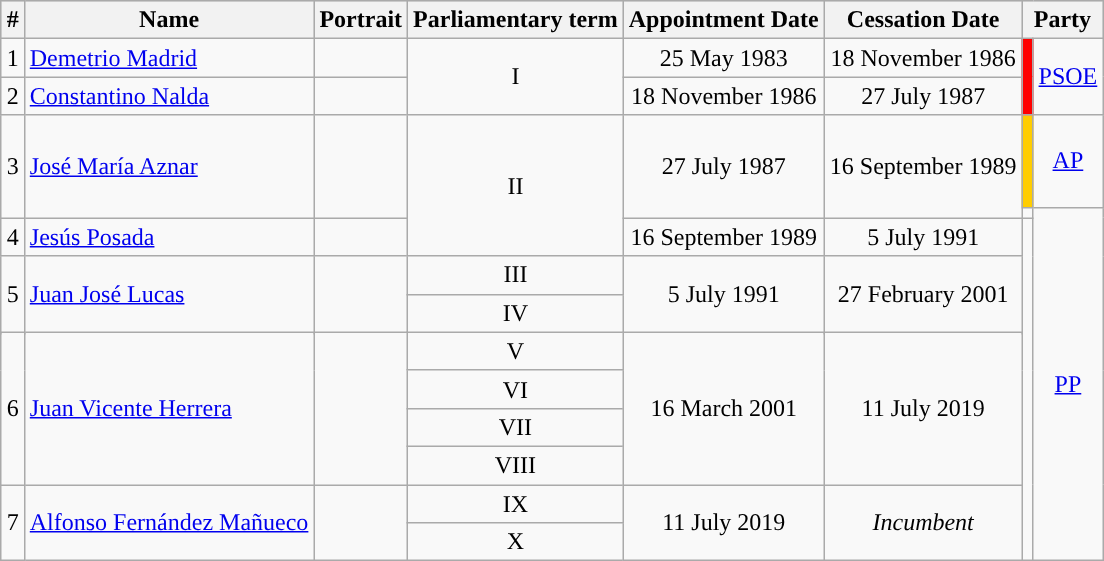<table class="wikitable" style="margin:1em auto;">
<tr bgcolor=cccccc>
<th>#</th>
<th>Name</th>
<th>Portrait</th>
<th>Parliamentary term</th>
<th>Appointment Date</th>
<th>Cessation Date</th>
<th colspan= 2>Party</th>
</tr>
<tr>
<td align='center'>1</td>
<td><a href='#'>Demetrio Madrid</a></td>
<td></td>
<td align='center' rowspan=2>I</td>
<td align='center'>25 May 1983</td>
<td align='center'>18 November 1986</td>
<td style="background: #FF0000" rowspan=2></td>
<td align='center' rowspan=2><a href='#'>PSOE</a></td>
</tr>
<tr>
<td align='center'>2</td>
<td><a href='#'>Constantino Nalda</a></td>
<td></td>
<td align='center'>18 November 1986</td>
<td align='center'>27 July 1987</td>
</tr>
<tr>
<td align='center' rowspan=2>3</td>
<td rowspan=2><a href='#'>José María Aznar</a></td>
<td align='center' rowspan=2></td>
<td align='center' rowspan=3>II</td>
<td align='center' rowspan=2>27 July 1987</td>
<td align='center' rowspan=2>16 September 1989</td>
<td style="background: #FFCD00;"></td>
<td align='center'><br><a href='#'>AP</a><br><br></td>
</tr>
<tr>
<td style="background:"></td>
<td rowspan="11" align="center"><a href='#'>PP</a></td>
</tr>
<tr>
<td align='center'>4</td>
<td><a href='#'>Jesús Posada</a></td>
<td></td>
<td align='center'>16 September 1989</td>
<td align='center'>5 July 1991</td>
</tr>
<tr>
<td align='center' rowspan=3>5</td>
<td rowspan=3><a href='#'>Juan José Lucas</a></td>
<td align='center' rowspan=3></td>
<td align='center'>III</td>
<td align='center' rowspan=3>5 July 1991</td>
<td align='center' rowspan=3>27 February 2001</td>
</tr>
<tr>
<td align='center'>IV</td>
</tr>
<tr>
<td align='center' rowspan=2>V</td>
</tr>
<tr>
<td align='center' rowspan=4>6</td>
<td rowspan=4><a href='#'>Juan Vicente Herrera</a></td>
<td align='center' rowspan=4></td>
<td align='center' rowspan=4>16 March 2001</td>
<td align='center' rowspan=4>11 July 2019</td>
</tr>
<tr>
<td align='center'>VI</td>
</tr>
<tr>
<td align='center'>VII</td>
</tr>
<tr>
<td align='center'>VIII</td>
</tr>
<tr>
<td rowspan="2" align="center">7</td>
<td rowspan="2"><a href='#'>Alfonso Fernández Mañueco</a></td>
<td rowspan="2" align="center"></td>
<td align='center'>IX</td>
<td rowspan="2" align="center">11 July 2019</td>
<td rowspan="2" align="center"><em>Incumbent</em></td>
</tr>
<tr>
<td align='center'>X</td>
</tr>
</table>
